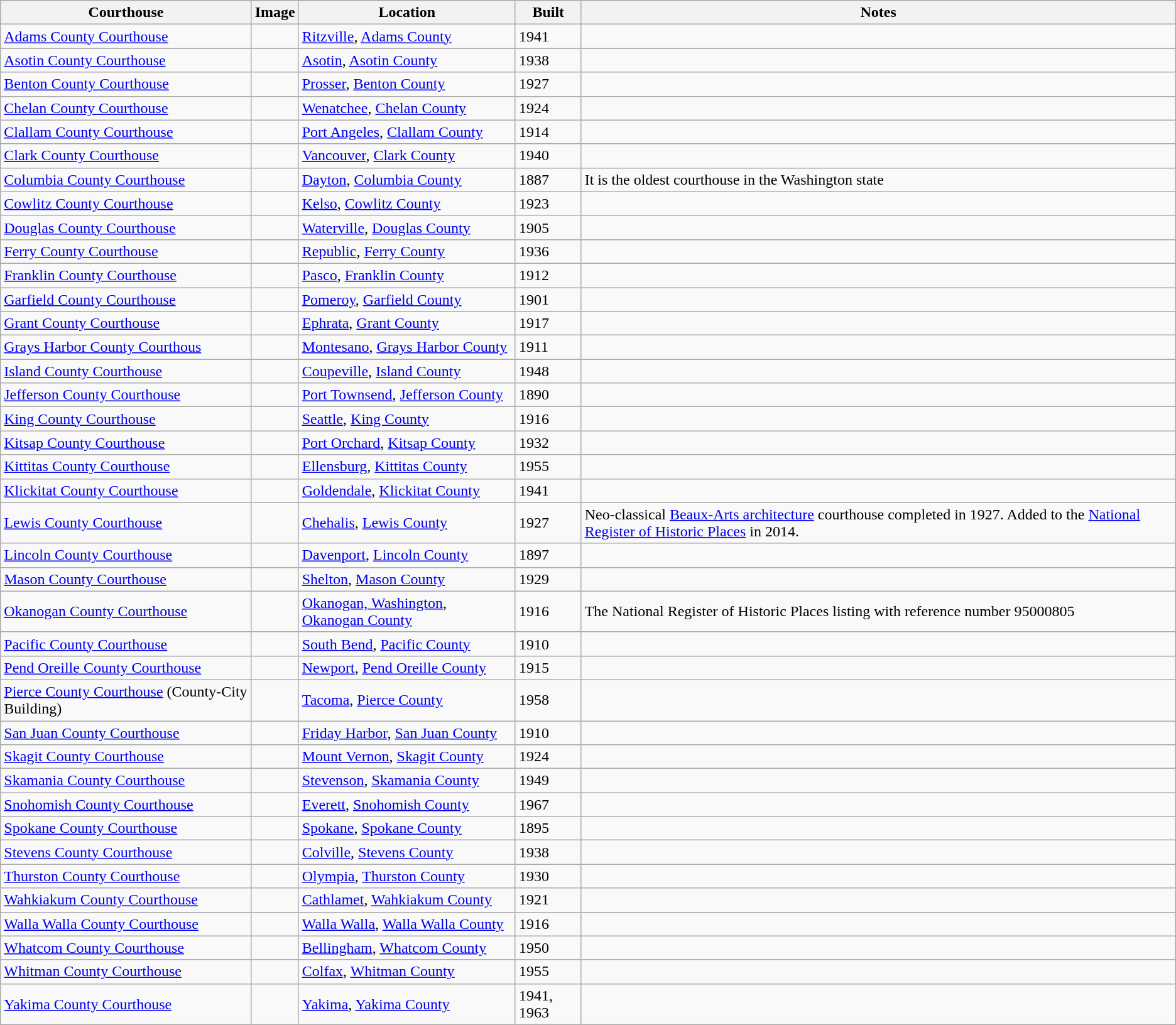<table class="wikitable sortable sticky-header">
<tr>
<th>Courthouse</th>
<th class="unsortable">Image</th>
<th class="unsortable">Location</th>
<th>Built</th>
<th class="unsortable">Notes</th>
</tr>
<tr>
<td><a href='#'>Adams County Courthouse</a></td>
<td></td>
<td><a href='#'>Ritzville</a>, <a href='#'>Adams County</a></td>
<td>1941</td>
<td></td>
</tr>
<tr>
<td><a href='#'>Asotin County Courthouse</a></td>
<td></td>
<td><a href='#'>Asotin</a>, <a href='#'>Asotin County</a></td>
<td>1938</td>
<td></td>
</tr>
<tr>
<td><a href='#'>Benton County Courthouse</a></td>
<td></td>
<td><a href='#'>Prosser</a>, <a href='#'>Benton County</a></td>
<td>1927</td>
<td></td>
</tr>
<tr>
<td><a href='#'>Chelan County Courthouse</a></td>
<td></td>
<td><a href='#'>Wenatchee</a>, <a href='#'>Chelan County</a></td>
<td>1924</td>
<td></td>
</tr>
<tr>
<td><a href='#'>Clallam County Courthouse</a></td>
<td></td>
<td><a href='#'>Port Angeles</a>, <a href='#'>Clallam County</a></td>
<td>1914</td>
<td></td>
</tr>
<tr>
<td><a href='#'>Clark County Courthouse</a></td>
<td></td>
<td><a href='#'>Vancouver</a>, <a href='#'>Clark County</a></td>
<td>1940</td>
<td></td>
</tr>
<tr>
<td><a href='#'>Columbia County Courthouse</a></td>
<td></td>
<td><a href='#'>Dayton</a>, <a href='#'>Columbia County</a></td>
<td>1887</td>
<td>It is the oldest courthouse in the Washington state</td>
</tr>
<tr>
<td><a href='#'>Cowlitz County Courthouse</a></td>
<td></td>
<td><a href='#'>Kelso</a>, <a href='#'>Cowlitz County</a></td>
<td>1923</td>
<td></td>
</tr>
<tr>
<td><a href='#'>Douglas County Courthouse</a></td>
<td></td>
<td><a href='#'>Waterville</a>, <a href='#'>Douglas County</a></td>
<td>1905</td>
<td></td>
</tr>
<tr>
<td><a href='#'>Ferry County Courthouse</a></td>
<td></td>
<td><a href='#'>Republic</a>, <a href='#'>Ferry County</a></td>
<td>1936</td>
<td></td>
</tr>
<tr>
<td><a href='#'>Franklin County Courthouse</a></td>
<td></td>
<td><a href='#'>Pasco</a>, <a href='#'>Franklin County</a></td>
<td>1912</td>
<td></td>
</tr>
<tr>
<td><a href='#'>Garfield County Courthouse</a></td>
<td></td>
<td><a href='#'>Pomeroy</a>, <a href='#'>Garfield County</a></td>
<td>1901</td>
<td></td>
</tr>
<tr>
<td><a href='#'>Grant County Courthouse</a></td>
<td></td>
<td><a href='#'>Ephrata</a>, <a href='#'>Grant County</a></td>
<td>1917</td>
<td></td>
</tr>
<tr>
<td><a href='#'>Grays Harbor County Courthous</a></td>
<td></td>
<td><a href='#'>Montesano</a>, <a href='#'>Grays Harbor County</a></td>
<td>1911</td>
<td></td>
</tr>
<tr>
<td><a href='#'>Island County Courthouse</a></td>
<td></td>
<td><a href='#'>Coupeville</a>, <a href='#'>Island County</a></td>
<td>1948</td>
<td></td>
</tr>
<tr>
<td><a href='#'>Jefferson County Courthouse</a></td>
<td></td>
<td><a href='#'>Port Townsend</a>, <a href='#'>Jefferson County</a></td>
<td>1890</td>
<td></td>
</tr>
<tr>
<td><a href='#'>King County Courthouse</a></td>
<td></td>
<td><a href='#'>Seattle</a>, <a href='#'>King County</a></td>
<td>1916</td>
<td></td>
</tr>
<tr>
<td><a href='#'>Kitsap County Courthouse</a></td>
<td></td>
<td><a href='#'>Port Orchard</a>, <a href='#'>Kitsap County</a></td>
<td>1932</td>
<td></td>
</tr>
<tr>
<td><a href='#'>Kittitas County Courthouse</a></td>
<td></td>
<td><a href='#'>Ellensburg</a>, <a href='#'>Kittitas County</a></td>
<td>1955</td>
<td></td>
</tr>
<tr>
<td><a href='#'>Klickitat County Courthouse</a></td>
<td></td>
<td><a href='#'>Goldendale</a>, <a href='#'>Klickitat County</a></td>
<td>1941</td>
<td></td>
</tr>
<tr>
<td><a href='#'>Lewis County Courthouse</a></td>
<td></td>
<td><a href='#'>Chehalis</a>, <a href='#'>Lewis County</a></td>
<td>1927</td>
<td>Neo-classical <a href='#'>Beaux-Arts architecture</a> courthouse completed in 1927. Added to the <a href='#'>National Register of Historic Places</a> in 2014.</td>
</tr>
<tr>
<td><a href='#'>Lincoln County Courthouse</a></td>
<td></td>
<td><a href='#'>Davenport</a>, <a href='#'>Lincoln County</a></td>
<td>1897</td>
<td></td>
</tr>
<tr>
<td><a href='#'>Mason County Courthouse</a></td>
<td></td>
<td><a href='#'>Shelton</a>, <a href='#'>Mason County</a></td>
<td>1929</td>
<td></td>
</tr>
<tr>
<td><a href='#'>Okanogan County Courthouse</a></td>
<td></td>
<td><a href='#'>Okanogan, Washington</a>, <a href='#'>Okanogan County</a></td>
<td>1916</td>
<td>The National Register of Historic Places listing with reference number 95000805</td>
</tr>
<tr>
<td><a href='#'>Pacific County Courthouse</a></td>
<td></td>
<td><a href='#'>South Bend</a>, <a href='#'>Pacific County</a></td>
<td>1910</td>
<td></td>
</tr>
<tr>
<td><a href='#'>Pend Oreille County Courthouse</a></td>
<td></td>
<td><a href='#'>Newport</a>, <a href='#'>Pend Oreille County</a></td>
<td>1915</td>
<td></td>
</tr>
<tr>
<td><a href='#'>Pierce County Courthouse</a> (County-City Building)</td>
<td></td>
<td><a href='#'>Tacoma</a>, <a href='#'>Pierce County</a></td>
<td>1958</td>
<td></td>
</tr>
<tr>
<td><a href='#'>San Juan County Courthouse</a></td>
<td></td>
<td><a href='#'>Friday Harbor</a>, <a href='#'>San Juan County</a></td>
<td>1910</td>
<td></td>
</tr>
<tr>
<td><a href='#'>Skagit County Courthouse</a></td>
<td></td>
<td><a href='#'>Mount Vernon</a>, <a href='#'>Skagit County</a></td>
<td>1924</td>
<td></td>
</tr>
<tr>
<td><a href='#'>Skamania County Courthouse</a></td>
<td></td>
<td><a href='#'>Stevenson</a>, <a href='#'>Skamania County</a></td>
<td>1949</td>
<td></td>
</tr>
<tr>
<td><a href='#'>Snohomish County Courthouse</a></td>
<td></td>
<td><a href='#'>Everett</a>, <a href='#'>Snohomish County</a></td>
<td>1967</td>
<td></td>
</tr>
<tr>
<td><a href='#'>Spokane County Courthouse</a></td>
<td></td>
<td><a href='#'>Spokane</a>, <a href='#'>Spokane County</a></td>
<td>1895</td>
<td></td>
</tr>
<tr>
<td><a href='#'>Stevens County Courthouse</a></td>
<td></td>
<td><a href='#'>Colville</a>, <a href='#'>Stevens County</a></td>
<td>1938</td>
<td></td>
</tr>
<tr>
<td><a href='#'>Thurston County Courthouse</a></td>
<td></td>
<td><a href='#'>Olympia</a>, <a href='#'>Thurston County</a></td>
<td>1930</td>
<td></td>
</tr>
<tr>
<td><a href='#'>Wahkiakum County Courthouse</a></td>
<td></td>
<td><a href='#'>Cathlamet</a>, <a href='#'>Wahkiakum County</a></td>
<td>1921</td>
<td></td>
</tr>
<tr>
<td><a href='#'>Walla Walla County Courthouse</a></td>
<td></td>
<td><a href='#'>Walla Walla</a>, <a href='#'>Walla Walla County</a></td>
<td>1916</td>
<td></td>
</tr>
<tr>
<td><a href='#'>Whatcom County Courthouse</a></td>
<td></td>
<td><a href='#'>Bellingham</a>, <a href='#'>Whatcom County</a></td>
<td>1950</td>
<td></td>
</tr>
<tr>
<td><a href='#'>Whitman County Courthouse</a></td>
<td></td>
<td><a href='#'>Colfax</a>, <a href='#'>Whitman County</a></td>
<td>1955</td>
<td></td>
</tr>
<tr>
<td><a href='#'>Yakima County Courthouse</a></td>
<td></td>
<td><a href='#'>Yakima</a>, <a href='#'>Yakima County</a></td>
<td>1941, 1963</td>
<td></td>
</tr>
</table>
